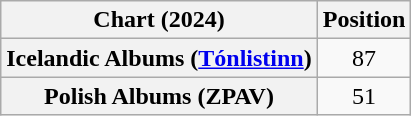<table class="wikitable plainrowheaders" style="text-align:center">
<tr>
<th scope="col">Chart (2024)</th>
<th scope="col">Position</th>
</tr>
<tr>
<th scope="row">Icelandic Albums (<a href='#'>Tónlistinn</a>)</th>
<td>87</td>
</tr>
<tr>
<th scope="row">Polish Albums (ZPAV)</th>
<td>51</td>
</tr>
</table>
